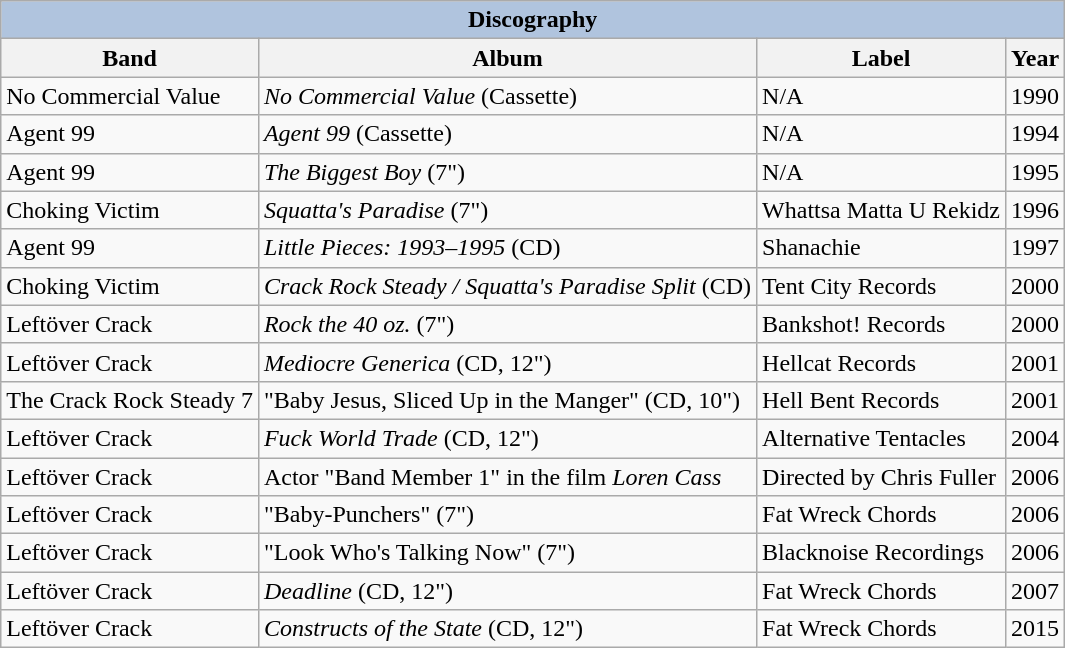<table class="wikitable" style="background: #f9f9f9;">
<tr>
<th colspan=6 style="background:#B0C4DE;">Discography</th>
</tr>
<tr>
<th>Band</th>
<th>Album</th>
<th>Label</th>
<th>Year</th>
</tr>
<tr>
<td>No Commercial Value</td>
<td><em>No Commercial Value</em> (Cassette)</td>
<td>N/A</td>
<td>1990</td>
</tr>
<tr>
<td>Agent 99</td>
<td><em>Agent 99</em> (Cassette)</td>
<td>N/A</td>
<td>1994</td>
</tr>
<tr>
<td>Agent 99</td>
<td><em>The Biggest Boy</em> (7")</td>
<td>N/A</td>
<td>1995</td>
</tr>
<tr>
<td>Choking Victim</td>
<td><em>Squatta's Paradise</em> (7")</td>
<td>Whattsa Matta U Rekidz</td>
<td>1996</td>
</tr>
<tr>
<td>Agent 99</td>
<td><em>Little Pieces: 1993–1995</em> (CD)</td>
<td>Shanachie</td>
<td>1997</td>
</tr>
<tr>
<td>Choking Victim</td>
<td><em>Crack Rock Steady / Squatta's Paradise Split</em> (CD)</td>
<td>Tent City Records</td>
<td>2000</td>
</tr>
<tr>
<td>Leftöver Crack</td>
<td><em>Rock the 40 oz.</em> (7")</td>
<td>Bankshot! Records</td>
<td>2000</td>
</tr>
<tr>
<td>Leftöver Crack</td>
<td><em>Mediocre Generica</em> (CD, 12")</td>
<td>Hellcat Records</td>
<td>2001</td>
</tr>
<tr>
<td>The Crack Rock Steady 7</td>
<td>"Baby Jesus, Sliced Up in the Manger" (CD, 10")</td>
<td>Hell Bent Records</td>
<td>2001</td>
</tr>
<tr>
<td>Leftöver Crack</td>
<td><em>Fuck World Trade</em> (CD, 12")</td>
<td>Alternative Tentacles</td>
<td>2004</td>
</tr>
<tr>
<td>Leftöver Crack</td>
<td>Actor "Band Member 1" in the film <em>Loren Cass</em></td>
<td>Directed by Chris Fuller</td>
<td>2006</td>
</tr>
<tr>
<td>Leftöver Crack</td>
<td>"Baby-Punchers" (7")</td>
<td>Fat Wreck Chords</td>
<td>2006</td>
</tr>
<tr>
<td>Leftöver Crack</td>
<td>"Look Who's Talking Now" (7")</td>
<td>Blacknoise Recordings</td>
<td>2006</td>
</tr>
<tr>
<td>Leftöver Crack</td>
<td><em>Deadline</em> (CD, 12")</td>
<td>Fat Wreck Chords</td>
<td>2007</td>
</tr>
<tr>
<td>Leftöver Crack</td>
<td><em>Constructs of the State</em> (CD, 12")</td>
<td>Fat Wreck Chords</td>
<td>2015</td>
</tr>
</table>
